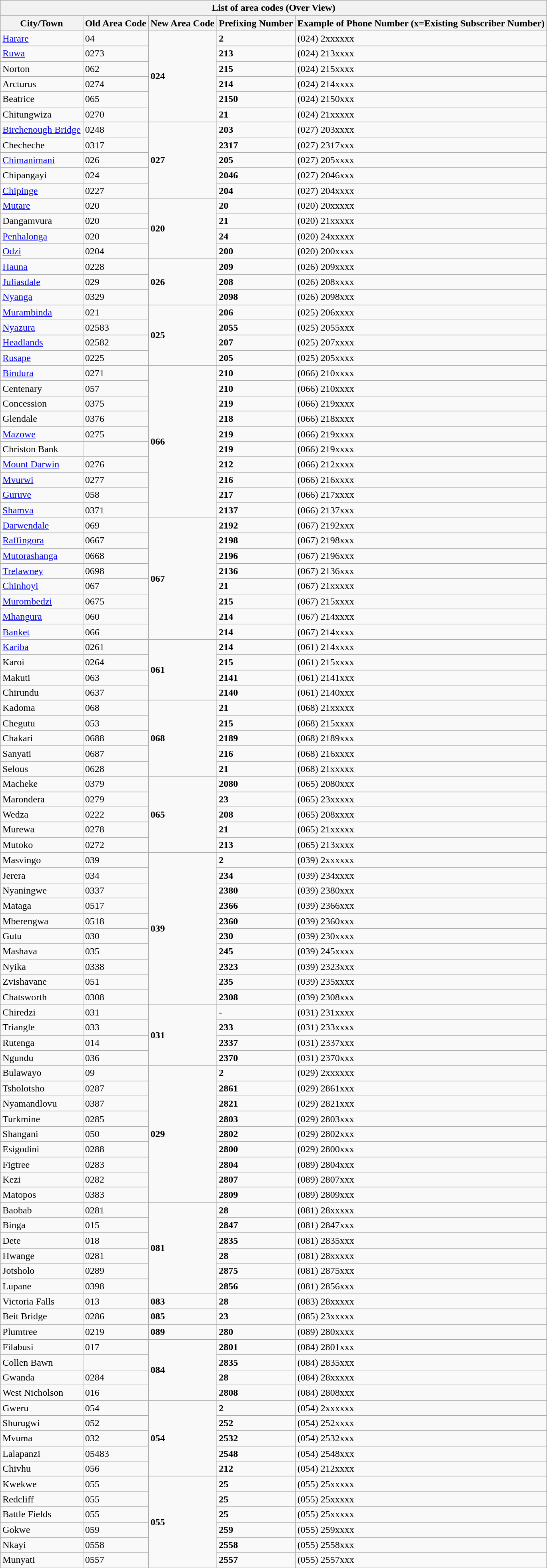<table class="wikitable">
<tr>
<th colspan="5"><strong>List of area codes (Over View)</strong></th>
</tr>
<tr>
<th>City/Town</th>
<th>Old Area Code</th>
<th>New Area Code</th>
<th>Prefixing Number</th>
<th>Example of Phone Number (x=Existing Subscriber Number)</th>
</tr>
<tr>
<td><a href='#'>Harare</a></td>
<td>04</td>
<td rowspan="6"><strong>024</strong></td>
<td><strong>2</strong></td>
<td>(024) 2xxxxxx</td>
</tr>
<tr>
<td><a href='#'>Ruwa</a></td>
<td>0273</td>
<td><strong>213</strong></td>
<td>(024) 213xxxx</td>
</tr>
<tr>
<td>Norton</td>
<td>062</td>
<td><strong>215</strong></td>
<td>(024) 215xxxx</td>
</tr>
<tr>
<td>Arcturus</td>
<td>0274</td>
<td><strong>214</strong></td>
<td>(024) 214xxxx</td>
</tr>
<tr>
<td>Beatrice</td>
<td>065</td>
<td><strong>2150</strong></td>
<td>(024) 2150xxx</td>
</tr>
<tr>
<td>Chitungwiza</td>
<td>0270</td>
<td><strong>21</strong></td>
<td>(024) 21xxxxx</td>
</tr>
<tr>
<td><a href='#'>Birchenough Bridge</a></td>
<td>0248</td>
<td rowspan="5"><strong>027</strong></td>
<td><strong>203</strong></td>
<td>(027) 203xxxx</td>
</tr>
<tr>
<td>Checheche</td>
<td>0317</td>
<td><strong>2317</strong></td>
<td>(027) 2317xxx</td>
</tr>
<tr>
<td><a href='#'>Chimanimani</a></td>
<td>026</td>
<td><strong>205</strong></td>
<td>(027) 205xxxx</td>
</tr>
<tr>
<td>Chipangayi</td>
<td>024</td>
<td><strong>2046</strong></td>
<td>(027) 2046xxx</td>
</tr>
<tr>
<td><a href='#'>Chipinge</a></td>
<td>0227</td>
<td><strong>204</strong></td>
<td>(027) 204xxxx</td>
</tr>
<tr>
<td><a href='#'>Mutare</a></td>
<td>020</td>
<td rowspan="4"><strong>020</strong></td>
<td><strong>20</strong></td>
<td>(020) 20xxxxx</td>
</tr>
<tr>
<td>Dangamvura</td>
<td>020</td>
<td><strong>21</strong></td>
<td>(020) 21xxxxx</td>
</tr>
<tr>
<td><a href='#'>Penhalonga</a></td>
<td>020</td>
<td><strong>24</strong></td>
<td>(020) 24xxxxx</td>
</tr>
<tr>
<td><a href='#'>Odzi</a></td>
<td>0204</td>
<td><strong>200</strong></td>
<td>(020) 200xxxx</td>
</tr>
<tr>
<td><a href='#'>Hauna</a></td>
<td>0228</td>
<td rowspan="3"><strong>026</strong></td>
<td><strong>209</strong></td>
<td>(026) 209xxxx</td>
</tr>
<tr>
<td><a href='#'>Juliasdale</a></td>
<td>029</td>
<td><strong>208</strong></td>
<td>(026) 208xxxx</td>
</tr>
<tr>
<td><a href='#'>Nyanga</a></td>
<td>0329</td>
<td><strong>2098</strong></td>
<td>(026) 2098xxx</td>
</tr>
<tr>
<td><a href='#'>Murambinda</a></td>
<td>021</td>
<td rowspan="4"><strong>025</strong></td>
<td><strong>206</strong></td>
<td>(025) 206xxxx</td>
</tr>
<tr>
<td><a href='#'>Nyazura</a></td>
<td>02583</td>
<td><strong>2055</strong></td>
<td>(025) 2055xxx</td>
</tr>
<tr>
<td><a href='#'>Headlands</a></td>
<td>02582</td>
<td><strong>207</strong></td>
<td>(025) 207xxxx</td>
</tr>
<tr>
<td><a href='#'>Rusape</a></td>
<td>0225</td>
<td><strong>205</strong></td>
<td>(025) 205xxxx</td>
</tr>
<tr>
<td><a href='#'>Bindura</a></td>
<td>0271</td>
<td rowspan="10"><strong>066</strong></td>
<td><strong>210</strong></td>
<td>(066) 210xxxx</td>
</tr>
<tr>
<td>Centenary</td>
<td>057</td>
<td><strong>210</strong></td>
<td>(066) 210xxxx</td>
</tr>
<tr>
<td>Concession</td>
<td>0375</td>
<td><strong>219</strong></td>
<td>(066) 219xxxx</td>
</tr>
<tr>
<td>Glendale</td>
<td>0376</td>
<td><strong>218</strong></td>
<td>(066) 218xxxx</td>
</tr>
<tr>
<td><a href='#'>Mazowe</a></td>
<td>0275</td>
<td><strong>219</strong></td>
<td>(066) 219xxxx</td>
</tr>
<tr>
<td>Christon Bank</td>
<td></td>
<td><strong>219</strong></td>
<td>(066) 219xxxx</td>
</tr>
<tr>
<td><a href='#'>Mount Darwin</a></td>
<td>0276</td>
<td><strong>212</strong></td>
<td>(066) 212xxxx</td>
</tr>
<tr>
<td><a href='#'>Mvurwi</a></td>
<td>0277</td>
<td><strong>216</strong></td>
<td>(066) 216xxxx</td>
</tr>
<tr>
<td><a href='#'>Guruve</a></td>
<td>058</td>
<td><strong>217</strong></td>
<td>(066) 217xxxx</td>
</tr>
<tr>
<td><a href='#'>Shamva</a></td>
<td>0371</td>
<td><strong>2137</strong></td>
<td>(066) 2137xxx</td>
</tr>
<tr>
<td><a href='#'>Darwendale</a></td>
<td>069</td>
<td rowspan="8"><strong>067</strong></td>
<td><strong>2192</strong></td>
<td>(067) 2192xxx</td>
</tr>
<tr>
<td><a href='#'>Raffingora</a></td>
<td>0667</td>
<td><strong>2198</strong></td>
<td>(067) 2198xxx</td>
</tr>
<tr>
<td><a href='#'>Mutorashanga</a></td>
<td>0668</td>
<td><strong>2196</strong></td>
<td>(067) 2196xxx</td>
</tr>
<tr>
<td><a href='#'>Trelawney</a></td>
<td>0698</td>
<td><strong>2136</strong></td>
<td>(067) 2136xxx</td>
</tr>
<tr>
<td><a href='#'>Chinhoyi</a></td>
<td>067</td>
<td><strong>21</strong></td>
<td>(067) 21xxxxx</td>
</tr>
<tr>
<td><a href='#'>Murombedzi</a></td>
<td>0675</td>
<td><strong>215</strong></td>
<td>(067) 215xxxx</td>
</tr>
<tr>
<td><a href='#'>Mhangura</a></td>
<td>060</td>
<td><strong>214</strong></td>
<td>(067) 214xxxx</td>
</tr>
<tr>
<td><a href='#'>Banket</a></td>
<td>066</td>
<td><strong>214</strong></td>
<td>(067) 214xxxx</td>
</tr>
<tr>
<td><a href='#'>Kariba</a></td>
<td>0261</td>
<td rowspan="4"><strong>061</strong></td>
<td><strong>214</strong></td>
<td>(061) 214xxxx</td>
</tr>
<tr>
<td>Karoi</td>
<td>0264</td>
<td><strong>215</strong></td>
<td>(061) 215xxxx</td>
</tr>
<tr>
<td>Makuti</td>
<td>063</td>
<td><strong>2141</strong></td>
<td>(061) 2141xxx</td>
</tr>
<tr>
<td>Chirundu</td>
<td>0637</td>
<td><strong>2140</strong></td>
<td>(061) 2140xxx</td>
</tr>
<tr>
<td>Kadoma</td>
<td>068</td>
<td rowspan="5"><strong>068</strong></td>
<td><strong>21</strong></td>
<td>(068) 21xxxxx</td>
</tr>
<tr>
<td>Chegutu</td>
<td>053</td>
<td><strong>215</strong></td>
<td>(068) 215xxxx</td>
</tr>
<tr>
<td>Chakari</td>
<td>0688</td>
<td><strong>2189</strong></td>
<td>(068) 2189xxx</td>
</tr>
<tr>
<td>Sanyati</td>
<td>0687</td>
<td><strong>216</strong></td>
<td>(068) 216xxxx</td>
</tr>
<tr>
<td>Selous</td>
<td>0628</td>
<td><strong>21</strong></td>
<td>(068) 21xxxxx</td>
</tr>
<tr>
<td>Macheke</td>
<td>0379</td>
<td rowspan="5"><strong>065</strong></td>
<td><strong>2080</strong></td>
<td>(065) 2080xxx</td>
</tr>
<tr>
<td>Marondera</td>
<td>0279</td>
<td><strong>23</strong></td>
<td>(065) 23xxxxx</td>
</tr>
<tr>
<td>Wedza</td>
<td>0222</td>
<td><strong>208</strong></td>
<td>(065) 208xxxx</td>
</tr>
<tr>
<td>Murewa</td>
<td>0278</td>
<td><strong>21</strong></td>
<td>(065) 21xxxxx</td>
</tr>
<tr>
<td>Mutoko</td>
<td>0272</td>
<td><strong>213</strong></td>
<td>(065) 213xxxx</td>
</tr>
<tr>
<td>Masvingo</td>
<td>039</td>
<td rowspan="10"><strong>039</strong></td>
<td><strong>2</strong></td>
<td>(039) 2xxxxxx</td>
</tr>
<tr>
<td>Jerera</td>
<td>034</td>
<td><strong>234</strong></td>
<td>(039) 234xxxx</td>
</tr>
<tr>
<td>Nyaningwe</td>
<td>0337</td>
<td><strong>2380</strong></td>
<td>(039) 2380xxx</td>
</tr>
<tr>
<td>Mataga</td>
<td>0517</td>
<td><strong>2366</strong></td>
<td>(039) 2366xxx</td>
</tr>
<tr>
<td>Mberengwa</td>
<td>0518</td>
<td><strong>2360</strong></td>
<td>(039) 2360xxx</td>
</tr>
<tr>
<td>Gutu</td>
<td>030</td>
<td><strong>230</strong></td>
<td>(039) 230xxxx</td>
</tr>
<tr>
<td>Mashava</td>
<td>035</td>
<td><strong>245</strong></td>
<td>(039) 245xxxx</td>
</tr>
<tr>
<td>Nyika</td>
<td>0338</td>
<td><strong>2323</strong></td>
<td>(039) 2323xxx</td>
</tr>
<tr>
<td>Zvishavane</td>
<td>051</td>
<td><strong>235</strong></td>
<td>(039) 235xxxx</td>
</tr>
<tr>
<td>Chatsworth</td>
<td>0308</td>
<td><strong>2308</strong></td>
<td>(039) 2308xxx</td>
</tr>
<tr>
<td>Chiredzi</td>
<td>031</td>
<td rowspan="4"><strong>031</strong></td>
<td><strong>-</strong></td>
<td>(031) 231xxxx</td>
</tr>
<tr>
<td>Triangle</td>
<td>033</td>
<td><strong>233</strong></td>
<td>(031) 233xxxx</td>
</tr>
<tr>
<td>Rutenga</td>
<td>014</td>
<td><strong>2337</strong></td>
<td>(031) 2337xxx</td>
</tr>
<tr>
<td>Ngundu</td>
<td>036</td>
<td><strong>2370</strong></td>
<td>(031) 2370xxx</td>
</tr>
<tr>
<td>Bulawayo</td>
<td>09</td>
<td rowspan="9"><strong>029</strong></td>
<td><strong>2</strong></td>
<td>(029) 2xxxxxx</td>
</tr>
<tr>
<td>Tsholotsho</td>
<td>0287</td>
<td><strong>2861</strong></td>
<td>(029) 2861xxx</td>
</tr>
<tr>
<td>Nyamandlovu</td>
<td>0387</td>
<td><strong>2821</strong></td>
<td>(029) 2821xxx</td>
</tr>
<tr>
<td>Turkmine</td>
<td>0285</td>
<td><strong>2803</strong></td>
<td>(029) 2803xxx</td>
</tr>
<tr>
<td>Shangani</td>
<td>050</td>
<td><strong>2802</strong></td>
<td>(029) 2802xxx</td>
</tr>
<tr>
<td>Esigodini</td>
<td>0288</td>
<td><strong>2800</strong></td>
<td>(029) 2800xxx</td>
</tr>
<tr>
<td>Figtree</td>
<td>0283</td>
<td><strong>2804</strong></td>
<td>(089) 2804xxx</td>
</tr>
<tr>
<td>Kezi</td>
<td>0282</td>
<td><strong>2807</strong></td>
<td>(089) 2807xxx</td>
</tr>
<tr>
<td>Matopos</td>
<td>0383</td>
<td><strong>2809</strong></td>
<td>(089) 2809xxx</td>
</tr>
<tr>
<td>Baobab</td>
<td>0281</td>
<td rowspan="6"><strong>081</strong></td>
<td><strong>28</strong></td>
<td>(081) 28xxxxx</td>
</tr>
<tr>
<td>Binga</td>
<td>015</td>
<td><strong>2847</strong></td>
<td>(081) 2847xxx</td>
</tr>
<tr>
<td>Dete</td>
<td>018</td>
<td><strong>2835</strong></td>
<td>(081) 2835xxx</td>
</tr>
<tr>
<td>Hwange</td>
<td>0281</td>
<td><strong>28</strong></td>
<td>(081) 28xxxxx</td>
</tr>
<tr>
<td>Jotsholo</td>
<td>0289</td>
<td><strong>2875</strong></td>
<td>(081) 2875xxx</td>
</tr>
<tr>
<td>Lupane</td>
<td>0398</td>
<td><strong>2856</strong></td>
<td>(081) 2856xxx</td>
</tr>
<tr>
<td>Victoria Falls</td>
<td>013</td>
<td><strong>083</strong></td>
<td><strong>28</strong></td>
<td>(083) 28xxxxx</td>
</tr>
<tr>
<td>Beit Bridge</td>
<td>0286</td>
<td><strong>085</strong></td>
<td><strong>23</strong></td>
<td>(085) 23xxxxx</td>
</tr>
<tr>
<td>Plumtree</td>
<td>0219</td>
<td><strong>089</strong></td>
<td><strong>280</strong></td>
<td>(089) 280xxxx</td>
</tr>
<tr>
<td>Filabusi</td>
<td>017</td>
<td rowspan="4"><strong>084</strong></td>
<td><strong>2801</strong></td>
<td>(084) 2801xxx</td>
</tr>
<tr>
<td>Collen Bawn</td>
<td></td>
<td><strong>2835</strong></td>
<td>(084) 2835xxx</td>
</tr>
<tr>
<td>Gwanda</td>
<td>0284</td>
<td><strong>28</strong></td>
<td>(084) 28xxxxx</td>
</tr>
<tr>
<td>West Nicholson</td>
<td>016</td>
<td><strong>2808</strong></td>
<td>(084) 2808xxx</td>
</tr>
<tr>
<td>Gweru</td>
<td>054</td>
<td rowspan="5"><strong>054</strong></td>
<td><strong>2</strong></td>
<td>(054) 2xxxxxx</td>
</tr>
<tr>
<td>Shurugwi</td>
<td>052</td>
<td><strong>252</strong></td>
<td>(054) 252xxxx</td>
</tr>
<tr>
<td>Mvuma</td>
<td>032</td>
<td><strong>2532</strong></td>
<td>(054) 2532xxx</td>
</tr>
<tr>
<td>Lalapanzi</td>
<td>05483</td>
<td><strong>2548</strong></td>
<td>(054) 2548xxx</td>
</tr>
<tr>
<td>Chivhu</td>
<td>056</td>
<td><strong>212</strong></td>
<td>(054) 212xxxx</td>
</tr>
<tr>
<td>Kwekwe</td>
<td>055</td>
<td rowspan="6"><strong>055</strong></td>
<td><strong>25</strong></td>
<td>(055) 25xxxxx</td>
</tr>
<tr>
<td>Redcliff</td>
<td>055</td>
<td><strong>25</strong></td>
<td>(055) 25xxxxx</td>
</tr>
<tr>
<td>Battle Fields</td>
<td>055</td>
<td><strong>25</strong></td>
<td>(055) 25xxxxx</td>
</tr>
<tr>
<td>Gokwe</td>
<td>059</td>
<td><strong>259</strong></td>
<td>(055) 259xxxx</td>
</tr>
<tr>
<td>Nkayi</td>
<td>0558</td>
<td><strong>2558</strong></td>
<td>(055) 2558xxx</td>
</tr>
<tr>
<td>Munyati</td>
<td>0557</td>
<td><strong>2557</strong></td>
<td>(055) 2557xxx</td>
</tr>
</table>
